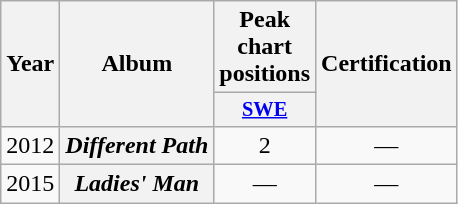<table class="wikitable plainrowheaders" style="text-align:center;">
<tr>
<th scope="col" rowspan="2">Year</th>
<th scope="col" rowspan="2">Album</th>
<th scope="col">Peak chart positions</th>
<th scope="col" rowspan="2">Certification</th>
</tr>
<tr>
<th scope="col" style="width:3em;font-size:85%;"><a href='#'>SWE</a><br></th>
</tr>
<tr>
<td>2012</td>
<th scope="row"><em>Different Path</em></th>
<td>2<br></td>
<td>—</td>
</tr>
<tr>
<td>2015</td>
<th scope="row"><em>Ladies' Man</em></th>
<td>—</td>
<td>—</td>
</tr>
</table>
